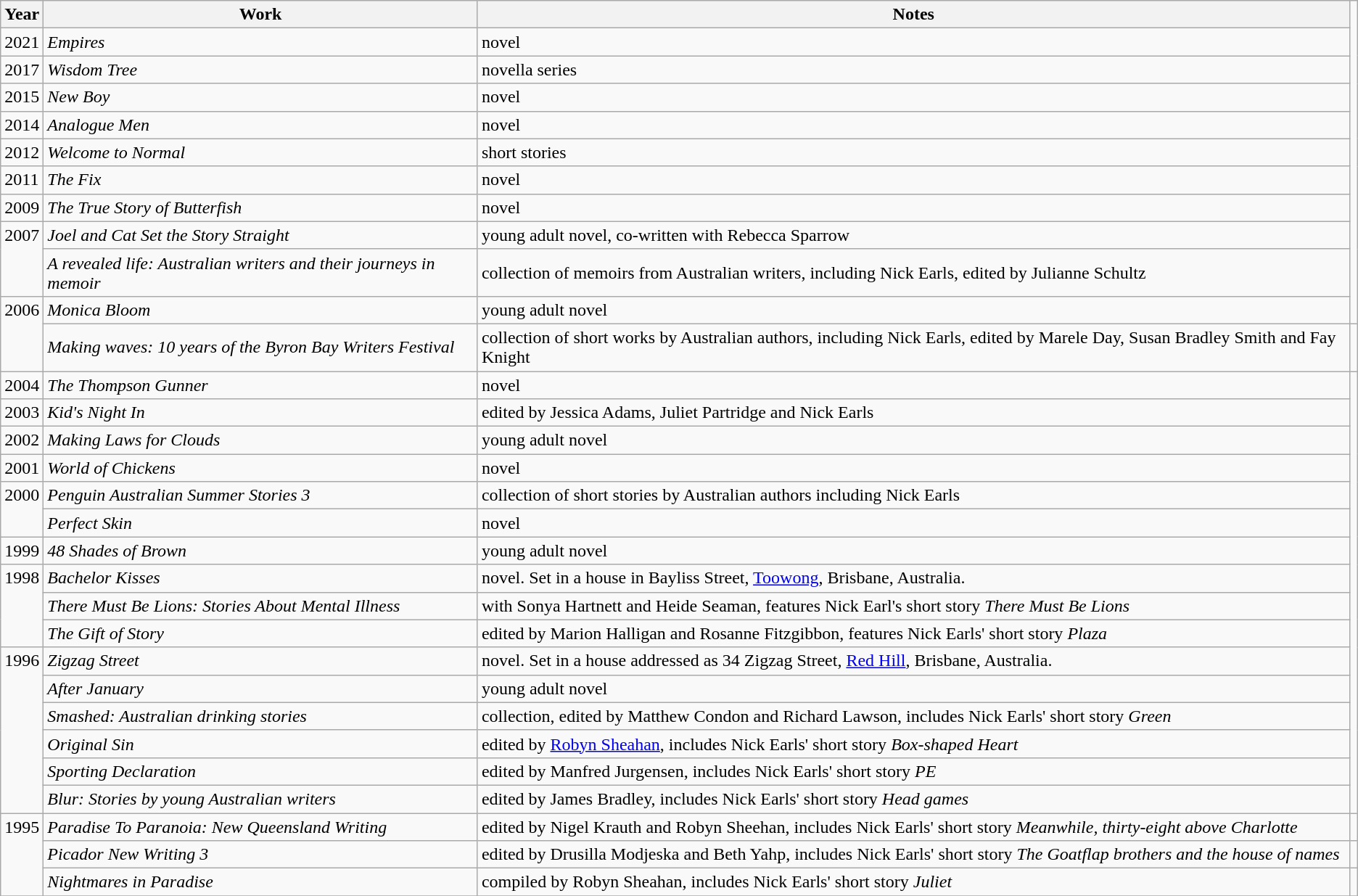<table class="wikitable">
<tr>
<th>Year</th>
<th>Work</th>
<th>Notes</th>
</tr>
<tr>
<td>2021</td>
<td><em>Empires</em></td>
<td>novel</td>
</tr>
<tr>
<td valign="top" rowspan=1>2017</td>
<td><em>Wisdom Tree</em></td>
<td>novella series</td>
</tr>
<tr>
<td valign="top" rowspan=1>2015</td>
<td><em>New Boy</em></td>
<td>novel</td>
</tr>
<tr>
<td valign="top" rowspan=1>2014</td>
<td><em>Analogue Men</em></td>
<td>novel</td>
</tr>
<tr>
<td valign="top" rowspan=1>2012</td>
<td><em>Welcome to Normal</em></td>
<td>short stories</td>
</tr>
<tr>
<td valign="top" rowspan=1>2011</td>
<td><em>The Fix</em></td>
<td>novel</td>
</tr>
<tr>
<td valign="top" rowspan=1>2009</td>
<td><em>The True Story of Butterfish</em></td>
<td>novel</td>
</tr>
<tr>
<td valign="top" rowspan=2>2007</td>
<td><em>Joel and Cat Set the Story Straight</em></td>
<td>young adult novel, co-written with Rebecca Sparrow</td>
</tr>
<tr>
<td><em>A revealed life: Australian writers and their journeys in memoir</em></td>
<td>collection of memoirs from Australian writers, including Nick Earls, edited by Julianne Schultz</td>
</tr>
<tr>
<td valign="top" rowspan=2>2006</td>
<td><em>Monica Bloom</em></td>
<td>young adult novel</td>
</tr>
<tr>
<td><em>Making waves: 10 years of the Byron Bay Writers Festival</em></td>
<td>collection of short works by Australian authors, including Nick Earls, edited by Marele Day, Susan Bradley Smith and Fay Knight</td>
<td></td>
</tr>
<tr>
<td valign="top" rowspan=1>2004</td>
<td><em>The Thompson Gunner</em></td>
<td>novel</td>
</tr>
<tr>
<td valign="top" rowspan=1>2003</td>
<td><em>Kid's Night In</em></td>
<td>edited by Jessica Adams, Juliet Partridge and Nick Earls</td>
</tr>
<tr>
<td valign="top" rowspan=1>2002</td>
<td><em>Making Laws for Clouds</em></td>
<td>young adult novel</td>
</tr>
<tr>
<td valign="top" rowspan=1>2001</td>
<td><em>World of Chickens</em></td>
<td>novel</td>
</tr>
<tr>
<td valign="top" rowspan=2>2000</td>
<td><em>Penguin Australian Summer Stories 3</em></td>
<td>collection of short stories by Australian authors including Nick Earls</td>
</tr>
<tr>
<td><em>Perfect Skin</em></td>
<td>novel</td>
</tr>
<tr>
<td valign="top" rowspan=1>1999</td>
<td><em>48 Shades of Brown</em></td>
<td>young adult novel</td>
</tr>
<tr>
<td valign="top" rowspan=3>1998</td>
<td><em>Bachelor Kisses</em></td>
<td>novel. Set in a house in Bayliss Street, <a href='#'>Toowong</a>, Brisbane, Australia.</td>
</tr>
<tr>
<td><em>There Must Be Lions: Stories About Mental Illness</em></td>
<td>with Sonya Hartnett and Heide Seaman, features Nick Earl's short story <em>There Must Be Lions</em></td>
</tr>
<tr>
<td><em>The Gift of Story</em></td>
<td>edited by Marion Halligan and Rosanne Fitzgibbon, features Nick Earls' short story <em>Plaza</em></td>
</tr>
<tr>
<td valign="top" rowspan=6>1996</td>
<td><em>Zigzag Street</em></td>
<td>novel. Set in a house addressed as 34 Zigzag Street, <a href='#'>Red Hill</a>, Brisbane, Australia.</td>
</tr>
<tr>
<td><em>After January</em></td>
<td>young adult novel</td>
</tr>
<tr>
<td><em>Smashed: Australian drinking stories</em></td>
<td>collection, edited by Matthew Condon and Richard Lawson, includes Nick Earls' short story <em>Green</em></td>
</tr>
<tr>
<td><em>Original Sin</em></td>
<td>edited by <a href='#'>Robyn Sheahan</a>, includes Nick Earls' short story <em>Box-shaped Heart</em></td>
</tr>
<tr>
<td><em>Sporting Declaration</em></td>
<td>edited by Manfred Jurgensen, includes Nick Earls' short story <em>PE</em></td>
</tr>
<tr>
<td><em>Blur: Stories by young Australian writers</em></td>
<td>edited by James Bradley, includes Nick Earls' short story <em>Head games</em></td>
</tr>
<tr>
<td valign="top" rowspan=3>1995</td>
<td><em>Paradise To Paranoia: New Queensland Writing</em></td>
<td>edited by Nigel Krauth and Robyn Sheehan, includes Nick Earls' short story <em>Meanwhile, thirty-eight above Charlotte</em></td>
<td></td>
</tr>
<tr>
<td><em>Picador New Writing 3</em></td>
<td>edited by Drusilla Modjeska and Beth Yahp, includes Nick Earls' short story <em>The Goatflap brothers and the house of names</em></td>
<td></td>
</tr>
<tr>
<td><em>Nightmares in Paradise</em></td>
<td>compiled by Robyn Sheahan, includes Nick Earls' short story <em>Juliet</em></td>
<td></td>
</tr>
<tr>
</tr>
</table>
